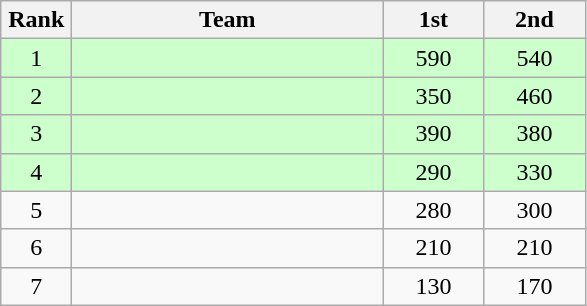<table class=wikitable style="text-align:center">
<tr>
<th width=40>Rank</th>
<th width=200>Team</th>
<th width=60>1st</th>
<th width=60>2nd</th>
</tr>
<tr bgcolor="ccffcc">
<td>1</td>
<td align=left></td>
<td>590</td>
<td>540</td>
</tr>
<tr bgcolor="ccffcc">
<td>2</td>
<td align=left></td>
<td>350</td>
<td>460</td>
</tr>
<tr bgcolor="ccffcc">
<td>3</td>
<td align=left></td>
<td>390</td>
<td>380</td>
</tr>
<tr bgcolor="ccffcc">
<td>4</td>
<td align=left></td>
<td>290</td>
<td>330</td>
</tr>
<tr>
<td>5</td>
<td align=left></td>
<td>280</td>
<td>300</td>
</tr>
<tr>
<td>6</td>
<td align=left></td>
<td>210</td>
<td>210</td>
</tr>
<tr>
<td>7</td>
<td align=left></td>
<td>130</td>
<td>170</td>
</tr>
</table>
